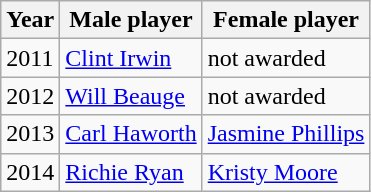<table class="wikitable">
<tr>
<th>Year</th>
<th>Male player</th>
<th>Female player</th>
</tr>
<tr>
<td>2011</td>
<td> <a href='#'>Clint Irwin</a></td>
<td>not awarded</td>
</tr>
<tr>
<td>2012</td>
<td> <a href='#'>Will Beauge</a></td>
<td>not awarded</td>
</tr>
<tr>
<td>2013</td>
<td> <a href='#'>Carl Haworth</a></td>
<td> <a href='#'>Jasmine Phillips</a></td>
</tr>
<tr>
<td>2014</td>
<td> <a href='#'>Richie Ryan</a></td>
<td> <a href='#'>Kristy Moore</a></td>
</tr>
</table>
